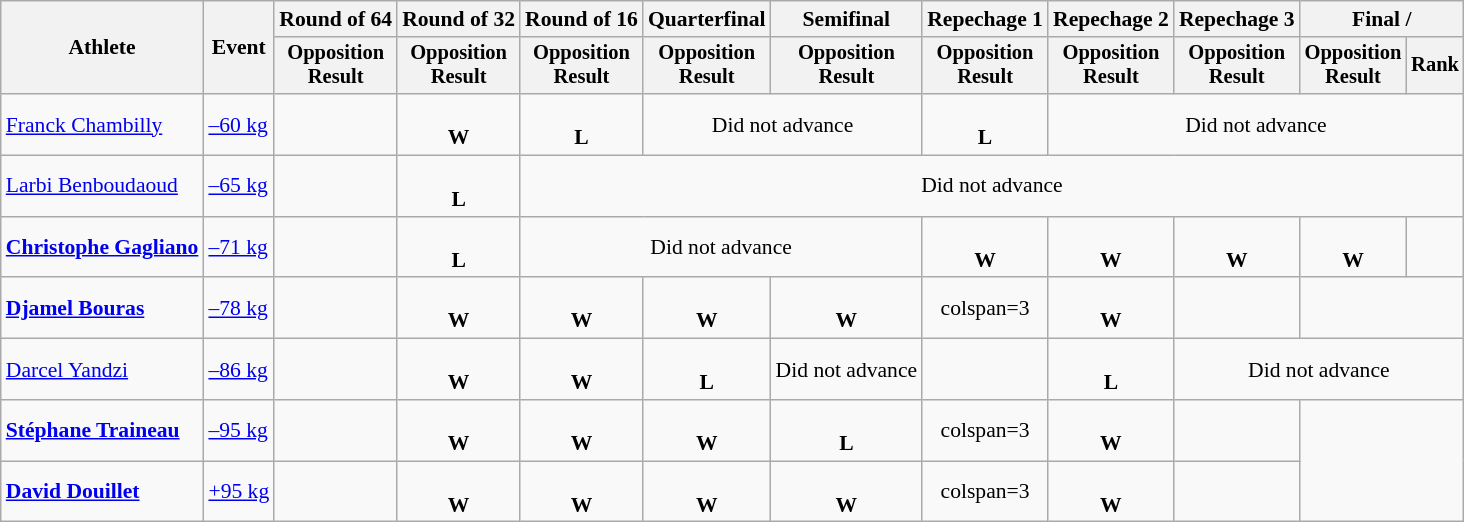<table class=wikitable style=font-size:90%;text-align:center>
<tr>
<th rowspan=2>Athlete</th>
<th rowspan=2>Event</th>
<th>Round of 64</th>
<th>Round of 32</th>
<th>Round of 16</th>
<th>Quarterfinal</th>
<th>Semifinal</th>
<th>Repechage 1</th>
<th>Repechage 2</th>
<th>Repechage 3</th>
<th colspan=2>Final / </th>
</tr>
<tr style=font-size:95%>
<th>Opposition<br>Result</th>
<th>Opposition<br>Result</th>
<th>Opposition<br>Result</th>
<th>Opposition<br>Result</th>
<th>Opposition<br>Result</th>
<th>Opposition<br>Result</th>
<th>Opposition<br>Result</th>
<th>Opposition<br>Result</th>
<th>Opposition<br>Result</th>
<th>Rank</th>
</tr>
<tr>
<td align=left><a href='#'>Franck Chambilly</a></td>
<td align=left><a href='#'>–60 kg</a></td>
<td></td>
<td><br><strong>W</strong></td>
<td><br><strong>L</strong></td>
<td colspan=2>Did not advance</td>
<td><br><strong>L</strong></td>
<td colspan=4>Did not advance</td>
</tr>
<tr>
<td align=left><a href='#'>Larbi Benboudaoud</a></td>
<td align=left><a href='#'>–65 kg</a></td>
<td></td>
<td><br><strong>L</strong></td>
<td colspan=8>Did not advance</td>
</tr>
<tr>
<td align=left><strong><a href='#'>Christophe Gagliano</a></strong></td>
<td align=left><a href='#'>–71 kg</a></td>
<td></td>
<td><br><strong>L</strong></td>
<td colspan=3>Did not advance</td>
<td><br><strong>W</strong></td>
<td><br><strong>W</strong></td>
<td><br><strong>W</strong></td>
<td><br><strong>W</strong></td>
<td></td>
</tr>
<tr>
<td align=left><strong><a href='#'>Djamel Bouras</a></strong></td>
<td align=left><a href='#'>–78 kg</a></td>
<td></td>
<td><br><strong>W</strong></td>
<td><br><strong>W</strong></td>
<td><br><strong>W</strong></td>
<td><br><strong>W</strong></td>
<td>colspan=3 </td>
<td><br><strong>W</strong></td>
<td></td>
</tr>
<tr>
<td align=left><a href='#'>Darcel Yandzi</a></td>
<td align=left><a href='#'>–86 kg</a></td>
<td></td>
<td><br><strong>W</strong></td>
<td><br><strong>W</strong></td>
<td><br><strong>L</strong></td>
<td>Did not advance</td>
<td></td>
<td><br><strong>L</strong></td>
<td colspan=3>Did not advance</td>
</tr>
<tr>
<td align=left><strong><a href='#'>Stéphane Traineau</a></strong></td>
<td align=left><a href='#'>–95 kg</a></td>
<td></td>
<td><br><strong>W</strong></td>
<td><br><strong>W</strong></td>
<td><br><strong>W</strong></td>
<td><br><strong>L</strong></td>
<td>colspan=3 </td>
<td><br><strong>W</strong></td>
<td></td>
</tr>
<tr>
<td align=left><strong><a href='#'>David Douillet</a></strong></td>
<td align=left><a href='#'>+95 kg</a></td>
<td></td>
<td><br><strong>W</strong></td>
<td><br><strong>W</strong></td>
<td><br><strong>W</strong></td>
<td><br><strong>W</strong></td>
<td>colspan=3 </td>
<td><br><strong>W</strong></td>
<td></td>
</tr>
</table>
